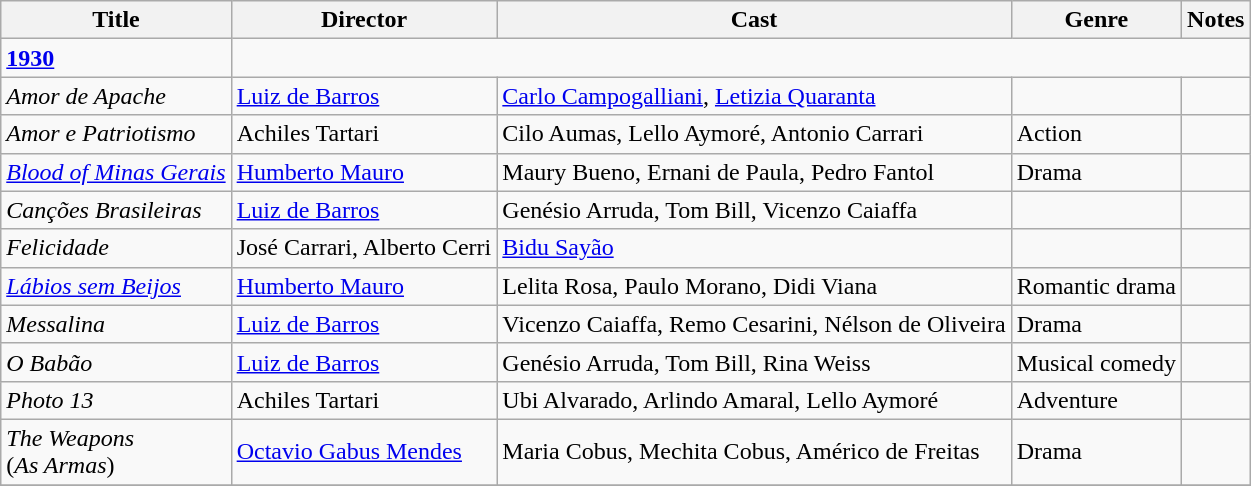<table class="wikitable">
<tr>
<th>Title</th>
<th>Director</th>
<th>Cast</th>
<th>Genre</th>
<th>Notes</th>
</tr>
<tr>
<td><strong><a href='#'>1930</a></strong></td>
</tr>
<tr>
<td><em>Amor de Apache</em></td>
<td><a href='#'>Luiz de Barros</a></td>
<td><a href='#'>Carlo Campogalliani</a>, <a href='#'>Letizia Quaranta</a></td>
<td></td>
<td></td>
</tr>
<tr>
<td><em>Amor e Patriotismo</em></td>
<td>Achiles Tartari</td>
<td>Cilo Aumas, Lello Aymoré, Antonio Carrari</td>
<td>Action</td>
<td></td>
</tr>
<tr>
<td><em><a href='#'>Blood of Minas Gerais</a></em></td>
<td><a href='#'>Humberto Mauro</a></td>
<td>Maury Bueno, Ernani de Paula, Pedro Fantol</td>
<td>Drama</td>
<td></td>
</tr>
<tr>
<td><em>Canções Brasileiras </em></td>
<td><a href='#'>Luiz de Barros</a></td>
<td>Genésio Arruda, Tom Bill, Vicenzo Caiaffa</td>
<td></td>
<td></td>
</tr>
<tr>
<td><em>Felicidade</em></td>
<td>José Carrari, Alberto Cerri</td>
<td><a href='#'>Bidu Sayão</a></td>
<td></td>
<td></td>
</tr>
<tr>
<td><em><a href='#'>Lábios sem Beijos </a></em></td>
<td><a href='#'>Humberto Mauro</a></td>
<td>Lelita Rosa, Paulo Morano, Didi Viana</td>
<td>Romantic drama</td>
<td></td>
</tr>
<tr>
<td><em>Messalina</em></td>
<td><a href='#'>Luiz de Barros</a></td>
<td>Vicenzo Caiaffa, Remo Cesarini, Nélson de Oliveira</td>
<td>Drama</td>
<td></td>
</tr>
<tr>
<td><em>O Babão</em></td>
<td><a href='#'>Luiz de Barros</a></td>
<td>Genésio Arruda, Tom Bill, Rina Weiss</td>
<td>Musical comedy</td>
<td></td>
</tr>
<tr>
<td><em>Photo 13</em></td>
<td>Achiles Tartari</td>
<td>Ubi Alvarado, Arlindo Amaral, Lello Aymoré</td>
<td>Adventure</td>
<td></td>
</tr>
<tr>
<td><em>The Weapons</em> <br>(<em>As Armas</em>)</td>
<td><a href='#'>Octavio Gabus Mendes</a></td>
<td>Maria Cobus, Mechita Cobus, Américo de Freitas</td>
<td>Drama</td>
<td></td>
</tr>
<tr>
</tr>
</table>
